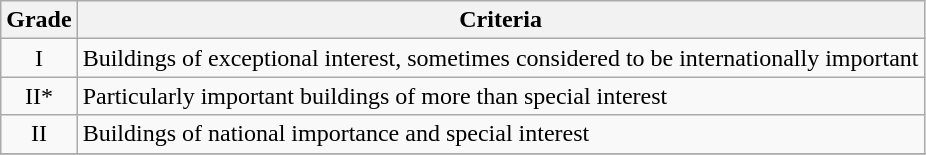<table class="wikitable" border="1">
<tr>
<th>Grade</th>
<th>Criteria</th>
</tr>
<tr>
<td align="center" >I</td>
<td>Buildings of exceptional interest, sometimes considered to be internationally important</td>
</tr>
<tr>
<td align="center" >II*</td>
<td>Particularly important buildings of more than special interest</td>
</tr>
<tr>
<td align="center" >II</td>
<td>Buildings of national importance and special interest</td>
</tr>
<tr>
</tr>
</table>
